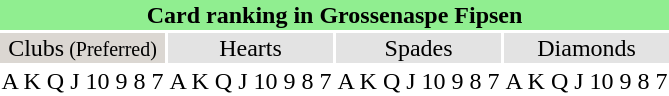<table style="wikitable" style="float: middle; background: #c0c0c0; margin-left: 1em; border-spacing: 1px;">
<tr align="center">
<td style="background: #90EE90;" colspan="4"><strong>Card ranking in Grossenaspe Fipsen</strong></td>
</tr>
<tr align="center">
<td style="background: #DBD7D2;">Clubs<small> (Preferred)</small></td>
<td style="background: #e3e3e3;">Hearts</td>
<td style="background: #e3e3e3;">Spades</td>
<td style="background: #e3e3e3;">Diamonds</td>
</tr>
<tr align="center">
<td style="background: #ffffff;">A K  Q J 10 9 8 7</td>
<td style="background: #ffffff;">A K Q J 10 9 8 7</td>
<td style="background: #ffffff;">A K Q J 10 9 8 7</td>
<td style="background: #ffffff;">A K Q J 10 9 8 7</td>
</tr>
</table>
